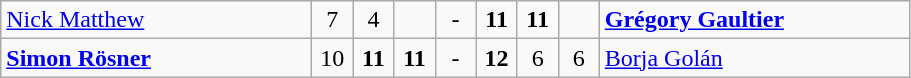<table class="wikitable">
<tr>
<td width=200> <a href='#'>Nick Matthew</a></td>
<td style="width:20px; text-align:center;">7</td>
<td style="width:20px; text-align:center;">4</td>
<td style="width:20px; text-align:center;"></td>
<td style="width:20px; text-align:center;">-</td>
<td style="width:20px; text-align:center;"><strong>11</strong></td>
<td style="width:20px; text-align:center;"><strong>11</strong></td>
<td style="width:20px; text-align:center;"></td>
<td width=200> <strong><a href='#'>Grégory Gaultier</a></strong></td>
</tr>
<tr>
<td> <strong><a href='#'>Simon Rösner</a></strong></td>
<td style="text-align:center;">10</td>
<td style="text-align:center;"><strong>11</strong></td>
<td style="text-align:center;"><strong>11</strong></td>
<td style="text-align:center;">-</td>
<td style="text-align:center;"><strong>12</strong></td>
<td style="text-align:center;">6</td>
<td style="text-align:center;">6</td>
<td> <a href='#'>Borja Golán</a></td>
</tr>
</table>
